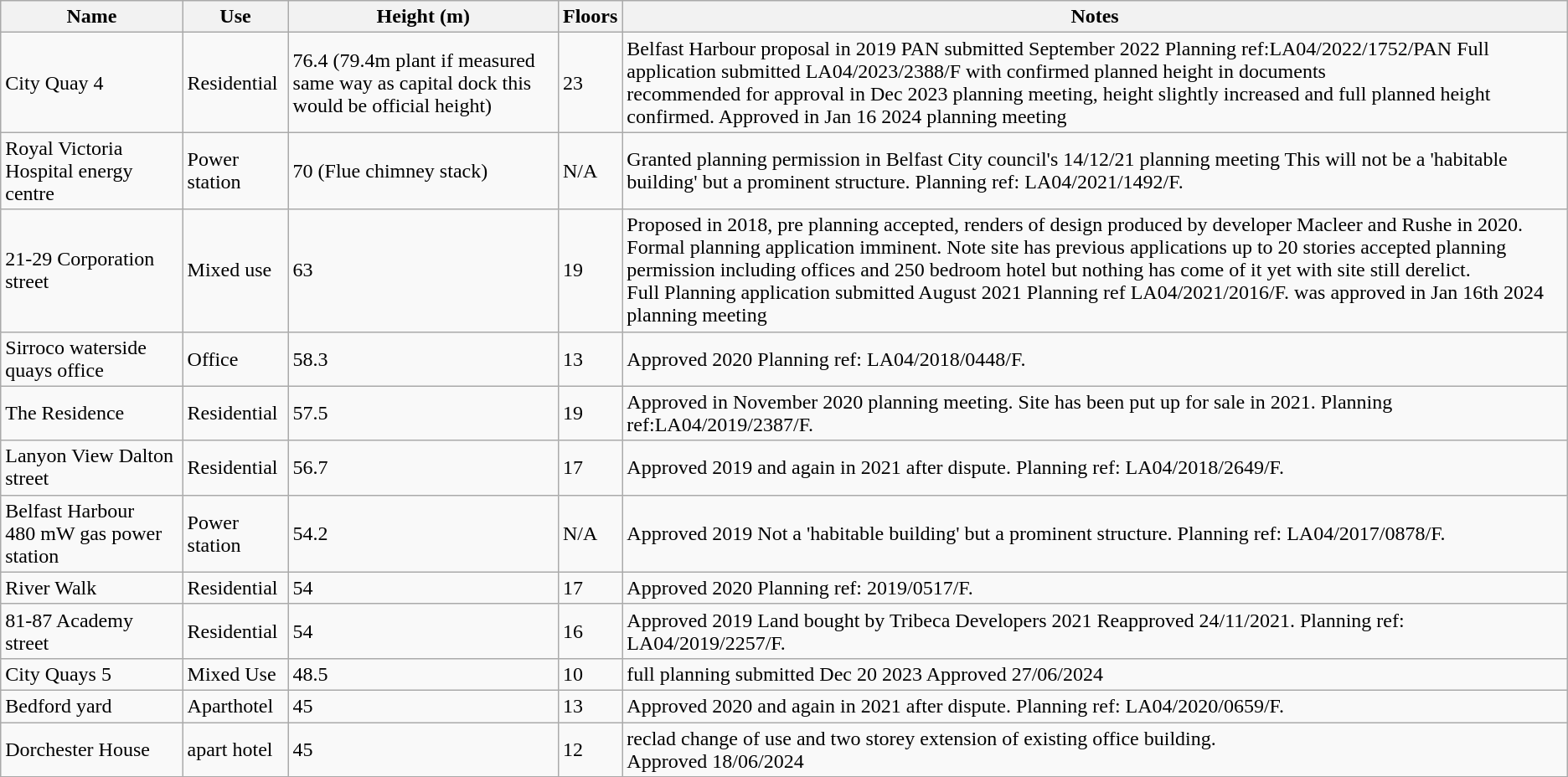<table class="wikitable">
<tr>
<th>Name</th>
<th>Use</th>
<th>Height (m)</th>
<th>Floors</th>
<th>Notes</th>
</tr>
<tr>
<td>City Quay 4</td>
<td>Residential</td>
<td>76.4 (79.4m plant if measured same way as capital dock this would be official height)</td>
<td>23</td>
<td>Belfast Harbour proposal in 2019  PAN submitted September 2022 Planning ref:LA04/2022/1752/PAN  Full application submitted LA04/2023/2388/F with confirmed planned height in documents  <br>recommended for approval in Dec 2023 planning meeting, height slightly increased and full planned height confirmed. 
Approved in Jan 16 2024 planning meeting </td>
</tr>
<tr>
<td>Royal Victoria Hospital energy centre</td>
<td>Power station</td>
<td>70 (Flue chimney stack)</td>
<td>N/A</td>
<td>Granted planning permission in Belfast City council's 14/12/21 planning meeting   This will not be a 'habitable building' but a prominent structure. Planning ref: LA04/2021/1492/F.</td>
</tr>
<tr>
<td>21-29 Corporation street</td>
<td>Mixed use</td>
<td>63</td>
<td>19</td>
<td>Proposed in 2018, pre planning accepted, renders of design produced by developer Macleer and Rushe in 2020. Formal planning application imminent. Note site has previous applications up to 20 stories accepted planning permission including offices and 250 bedroom hotel but nothing has come of it yet with site still derelict.<br>Full Planning application submitted August 2021  Planning ref LA04/2021/2016/F.
was approved in Jan 16th 2024 planning meeting </td>
</tr>
<tr>
<td>Sirroco waterside quays office</td>
<td>Office</td>
<td>58.3</td>
<td>13</td>
<td>Approved 2020  Planning ref: LA04/2018/0448/F.</td>
</tr>
<tr>
<td>The Residence</td>
<td>Residential</td>
<td>57.5</td>
<td>19</td>
<td>Approved in November 2020 planning meeting. Site has been put up for sale in 2021. Planning ref:LA04/2019/2387/F.</td>
</tr>
<tr>
<td>Lanyon View Dalton street</td>
<td>Residential</td>
<td>56.7</td>
<td>17</td>
<td>Approved 2019 and again in 2021 after dispute. Planning ref: LA04/2018/2649/F.</td>
</tr>
<tr>
<td>Belfast Harbour 480 mW gas power station</td>
<td>Power station</td>
<td>54.2</td>
<td>N/A</td>
<td>Approved 2019  Not a 'habitable building' but a prominent structure. Planning ref: LA04/2017/0878/F.</td>
</tr>
<tr>
<td>River Walk</td>
<td>Residential</td>
<td>54</td>
<td>17</td>
<td>Approved 2020  Planning ref: 2019/0517/F.</td>
</tr>
<tr>
<td>81-87 Academy street</td>
<td>Residential</td>
<td>54</td>
<td>16</td>
<td>Approved 2019 Land bought by Tribeca Developers 2021  Reapproved 24/11/2021. Planning ref: LA04/2019/2257/F.</td>
</tr>
<tr>
<td>City Quays 5</td>
<td>Mixed Use</td>
<td>48.5</td>
<td>10</td>
<td>full planning submitted Dec 20 2023  Approved 27/06/2024 </td>
</tr>
<tr>
<td>Bedford yard</td>
<td>Aparthotel</td>
<td>45</td>
<td>13</td>
<td>Approved 2020 and again in 2021 after dispute. Planning ref: LA04/2020/0659/F.</td>
</tr>
<tr>
<td>Dorchester House</td>
<td>apart hotel</td>
<td>45</td>
<td>12</td>
<td>reclad change of use and two storey extension of existing office building.<br>Approved 18/06/2024 </td>
</tr>
<tr>
</tr>
</table>
